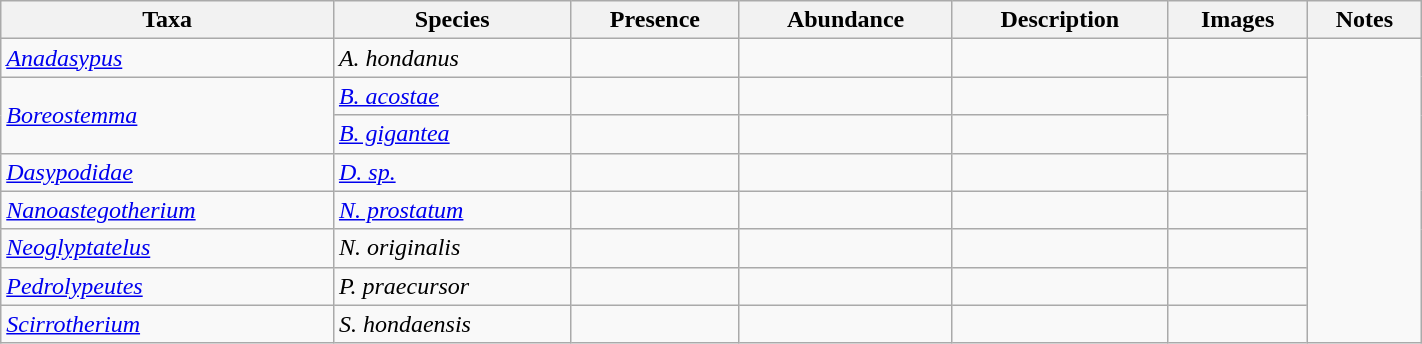<table class="wikitable sortable" align="center" width="75%">
<tr>
<th>Taxa</th>
<th>Species</th>
<th>Presence</th>
<th>Abundance</th>
<th>Description</th>
<th>Images</th>
<th>Notes</th>
</tr>
<tr>
<td><em><a href='#'>Anadasypus</a></em></td>
<td><em>A. hondanus</em></td>
<td></td>
<td></td>
<td></td>
<td></td>
<td rowspan = "8"></td>
</tr>
<tr>
<td rowspan = "2"><em><a href='#'>Boreostemma</a></em></td>
<td><em><a href='#'>B. acostae</a></em></td>
<td></td>
<td></td>
<td></td>
<td rowspan = "2"></td>
</tr>
<tr>
<td><em><a href='#'>B. gigantea</a></em></td>
<td></td>
<td></td>
<td></td>
</tr>
<tr>
<td><em><a href='#'>Dasypodidae</a></em></td>
<td><em><a href='#'>D. sp.</a></em></td>
<td></td>
<td></td>
<td></td>
<td></td>
</tr>
<tr>
<td><em><a href='#'>Nanoastegotherium</a></em></td>
<td><em><a href='#'>N. prostatum</a></em></td>
<td></td>
<td></td>
<td></td>
<td></td>
</tr>
<tr>
<td><em><a href='#'>Neoglyptatelus</a></em></td>
<td><em>N. originalis</em></td>
<td></td>
<td></td>
<td></td>
<td></td>
</tr>
<tr>
<td><em><a href='#'>Pedrolypeutes</a></em></td>
<td><em>P. praecursor</em></td>
<td></td>
<td></td>
<td></td>
<td></td>
</tr>
<tr>
<td><em><a href='#'>Scirrotherium</a></em></td>
<td><em>S. hondaensis</em></td>
<td></td>
<td></td>
<td></td>
<td></td>
</tr>
</table>
